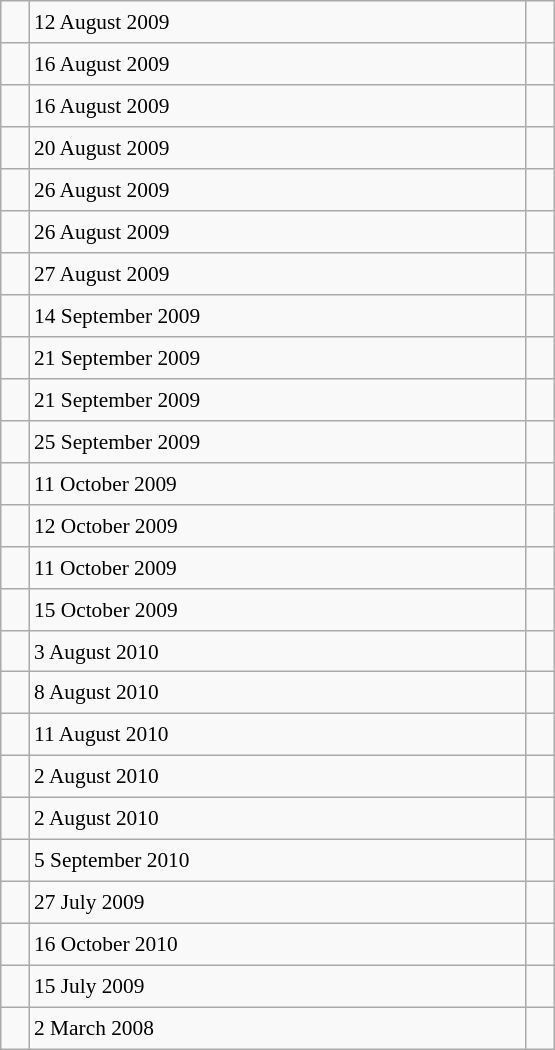<table class="wikitable" style="font-size: 89%; float: left; width: 26em; margin-right: 1em; height: 700px">
<tr>
<td></td>
<td>12 August 2009</td>
<td></td>
</tr>
<tr>
<td></td>
<td>16 August 2009</td>
<td></td>
</tr>
<tr>
<td></td>
<td>16 August 2009</td>
<td></td>
</tr>
<tr>
<td></td>
<td>20 August 2009</td>
<td></td>
</tr>
<tr>
<td></td>
<td>26 August 2009</td>
<td></td>
</tr>
<tr>
<td></td>
<td>26 August 2009</td>
<td></td>
</tr>
<tr>
<td></td>
<td>27 August 2009</td>
<td></td>
</tr>
<tr>
<td></td>
<td>14 September 2009</td>
<td></td>
</tr>
<tr>
<td></td>
<td>21 September 2009</td>
<td></td>
</tr>
<tr>
<td></td>
<td>21 September 2009</td>
<td></td>
</tr>
<tr>
<td></td>
<td>25 September 2009</td>
<td></td>
</tr>
<tr>
<td></td>
<td>11 October 2009</td>
<td></td>
</tr>
<tr>
<td></td>
<td>12 October 2009</td>
<td></td>
</tr>
<tr>
<td></td>
<td>11 October 2009</td>
<td></td>
</tr>
<tr>
<td></td>
<td>15 October 2009</td>
<td></td>
</tr>
<tr>
<td></td>
<td>3 August 2010</td>
<td></td>
</tr>
<tr>
<td></td>
<td>8 August 2010</td>
<td></td>
</tr>
<tr>
<td></td>
<td>11 August 2010</td>
<td></td>
</tr>
<tr>
<td></td>
<td>2 August 2010</td>
<td></td>
</tr>
<tr>
<td></td>
<td>2 August 2010</td>
<td></td>
</tr>
<tr>
<td></td>
<td>5 September 2010</td>
<td></td>
</tr>
<tr>
<td></td>
<td>27 July 2009</td>
<td></td>
</tr>
<tr>
<td></td>
<td>16 October 2010</td>
<td></td>
</tr>
<tr>
<td></td>
<td>15 July 2009</td>
<td></td>
</tr>
<tr>
<td></td>
<td>2 March 2008</td>
<td></td>
</tr>
</table>
